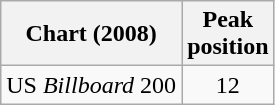<table class="wikitable">
<tr>
<th>Chart (2008)</th>
<th>Peak<br>position</th>
</tr>
<tr>
<td>US <em>Billboard</em> 200</td>
<td align="center">12</td>
</tr>
</table>
